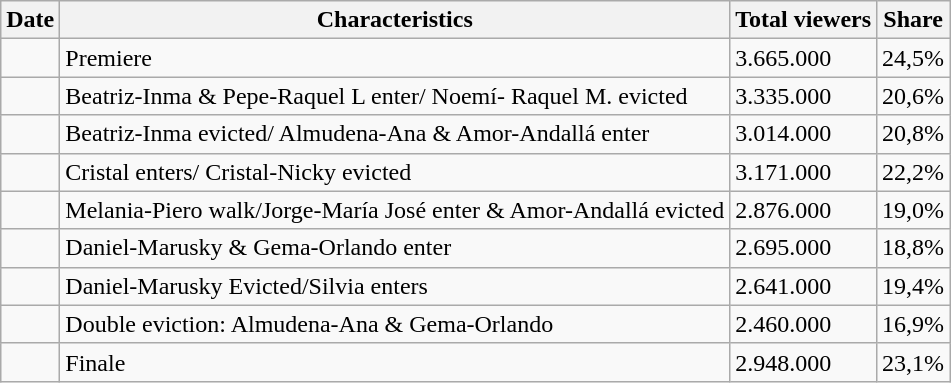<table class="wikitable sortable">
<tr>
<th>Date</th>
<th>Characteristics</th>
<th>Total viewers</th>
<th>Share</th>
</tr>
<tr ---------------->
<td></td>
<td>Premiere</td>
<td>3.665.000</td>
<td>24,5%</td>
</tr>
<tr ---------------->
<td></td>
<td>Beatriz-Inma & Pepe-Raquel L enter/ Noemí- Raquel M. evicted</td>
<td>3.335.000</td>
<td>20,6%</td>
</tr>
<tr ---------------->
<td></td>
<td>Beatriz-Inma evicted/ Almudena-Ana & Amor-Andallá enter</td>
<td>3.014.000</td>
<td>20,8%</td>
</tr>
<tr ---------------->
<td></td>
<td>Cristal enters/ Cristal-Nicky evicted</td>
<td>3.171.000</td>
<td>22,2%</td>
</tr>
<tr ---------------->
<td></td>
<td>Melania-Piero walk/Jorge-María José enter & Amor-Andallá evicted</td>
<td>2.876.000</td>
<td>19,0%</td>
</tr>
<tr ---------------->
<td></td>
<td>Daniel-Marusky & Gema-Orlando enter</td>
<td>2.695.000</td>
<td>18,8%</td>
</tr>
<tr ---------------->
<td></td>
<td>Daniel-Marusky Evicted/Silvia enters</td>
<td>2.641.000</td>
<td>19,4%</td>
</tr>
<tr ---------------->
<td></td>
<td>Double eviction: Almudena-Ana & Gema-Orlando</td>
<td>2.460.000</td>
<td>16,9%</td>
</tr>
<tr ---------------->
<td></td>
<td>Finale</td>
<td>2.948.000</td>
<td>23,1%</td>
</tr>
</table>
